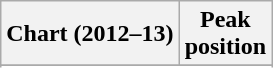<table class="wikitable sortable plainrowheaders" style="text-align:center">
<tr>
<th scope="col">Chart (2012–13)</th>
<th scope="col">Peak<br> position</th>
</tr>
<tr>
</tr>
<tr>
</tr>
<tr>
</tr>
<tr>
</tr>
<tr>
</tr>
</table>
